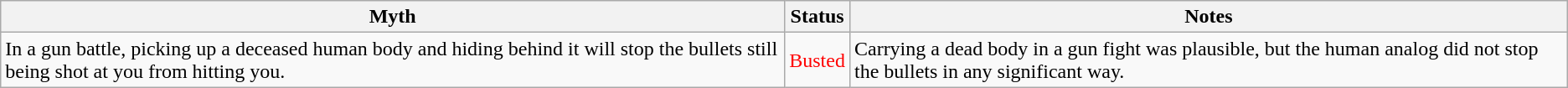<table class="wikitable plainrowheaders">
<tr>
<th scope"col">Myth</th>
<th scope"col">Status</th>
<th scope"col">Notes</th>
</tr>
<tr>
<td scope"row">In a gun battle, picking up a deceased human body and hiding behind it will stop the bullets still being shot at you from hitting you.</td>
<td style="color:red">Busted</td>
<td>Carrying a dead body in a gun fight was plausible, but the human analog did not stop the bullets in any significant way.</td>
</tr>
</table>
